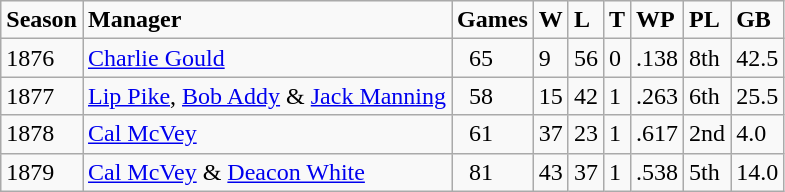<table class="wikitable" | style="align: left; margin: 0px" |>
<tr>
<td><strong>Season</strong></td>
<td><strong>Manager</strong></td>
<td><strong>Games</strong></td>
<td><strong>W</strong></td>
<td><strong>L</strong></td>
<td><strong>T</strong></td>
<td><strong>WP</strong></td>
<td><strong>PL</strong></td>
<td><strong>GB</strong></td>
</tr>
<tr>
<td>1876</td>
<td><a href='#'>Charlie Gould</a></td>
<td>  65</td>
<td>9</td>
<td>56</td>
<td>0</td>
<td>.138</td>
<td>8th</td>
<td>42.5</td>
</tr>
<tr>
<td>1877</td>
<td><a href='#'>Lip Pike</a>, <a href='#'>Bob Addy</a> & <a href='#'>Jack Manning</a></td>
<td>  58</td>
<td>15</td>
<td>42</td>
<td>1</td>
<td>.263</td>
<td>6th</td>
<td>25.5</td>
</tr>
<tr>
<td>1878</td>
<td><a href='#'>Cal McVey</a></td>
<td>  61</td>
<td>37</td>
<td>23</td>
<td>1</td>
<td>.617</td>
<td>2nd</td>
<td>4.0</td>
</tr>
<tr>
<td>1879</td>
<td><a href='#'>Cal McVey</a> & <a href='#'>Deacon White</a></td>
<td>  81</td>
<td>43</td>
<td>37</td>
<td>1</td>
<td>.538</td>
<td>5th</td>
<td>14.0</td>
</tr>
</table>
